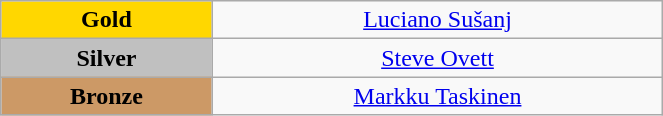<table class="wikitable" style="text-align:center; " width="35%">
<tr>
<td bgcolor="gold"><strong>Gold</strong></td>
<td><a href='#'>Luciano Sušanj</a><br>  <small><em></em></small></td>
</tr>
<tr>
<td bgcolor="silver"><strong>Silver</strong></td>
<td><a href='#'>Steve Ovett</a><br>  <small><em></em></small></td>
</tr>
<tr>
<td bgcolor="CC9966"><strong>Bronze</strong></td>
<td><a href='#'>Markku Taskinen</a><br>  <small><em></em></small></td>
</tr>
</table>
